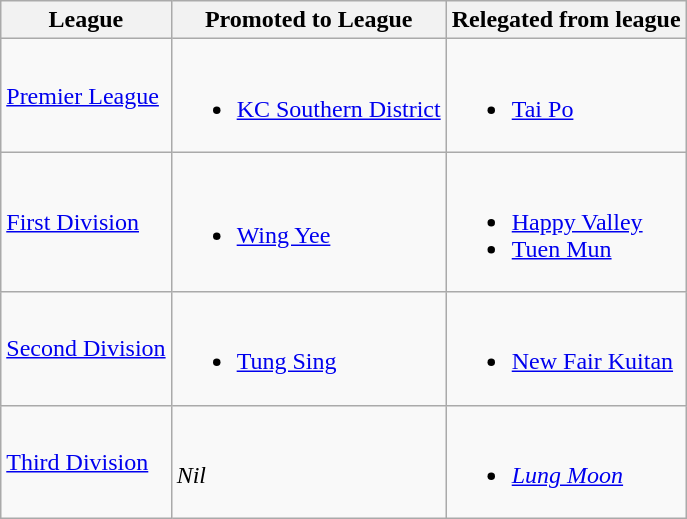<table class="wikitable">
<tr>
<th>League</th>
<th>Promoted to League</th>
<th>Relegated from league</th>
</tr>
<tr>
<td><a href='#'>Premier League</a></td>
<td><br><ul><li><a href='#'>KC Southern District</a></li></ul></td>
<td><br><ul><li><a href='#'>Tai Po</a></li></ul></td>
</tr>
<tr>
<td><a href='#'>First Division</a></td>
<td><br><ul><li><a href='#'>Wing Yee</a></li></ul></td>
<td><br><ul><li><a href='#'>Happy Valley</a></li><li><a href='#'>Tuen Mun</a></li></ul></td>
</tr>
<tr>
<td><a href='#'>Second Division</a></td>
<td><br><ul><li><a href='#'>Tung Sing</a></li></ul></td>
<td><br><ul><li><a href='#'>New Fair Kuitan</a></li></ul></td>
</tr>
<tr>
<td><a href='#'>Third Division</a></td>
<td><br><em>Nil</em></td>
<td><br><ul><li><em><a href='#'>Lung Moon</a></em></li></ul></td>
</tr>
</table>
